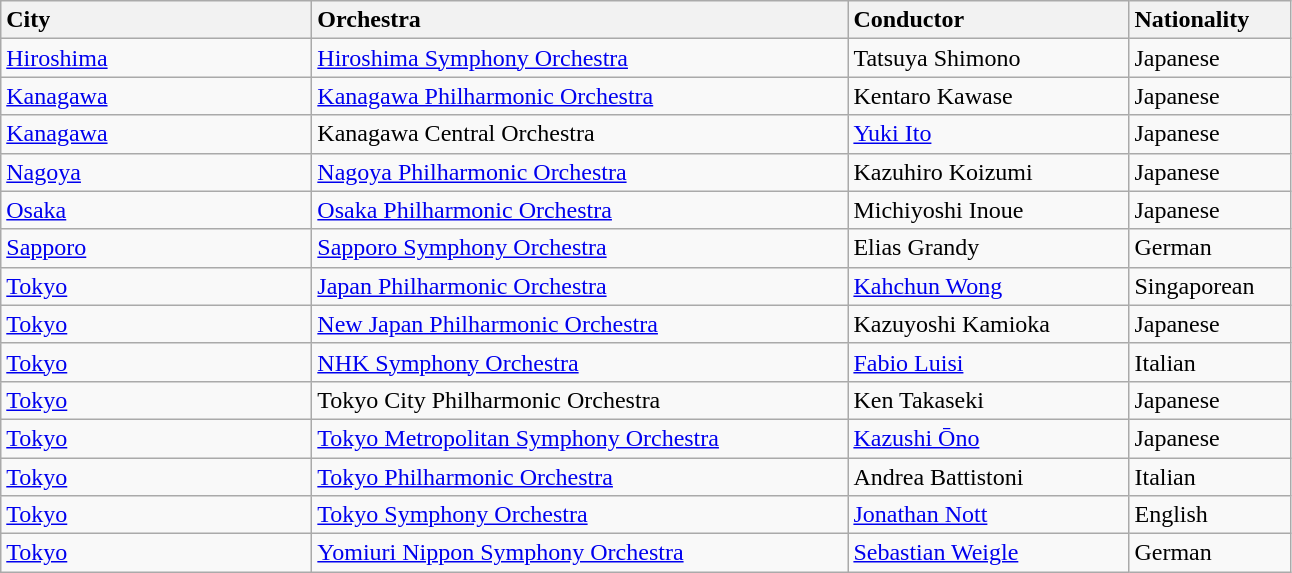<table class="wikitable">
<tr>
<td style="width: 200px; background: #f2f2f2"><strong>City</strong></td>
<td style="width: 350px; background: #f2f2f2"><strong>Orchestra</strong></td>
<td style="width: 180px; background: #f2f2f2"><strong>Conductor</strong></td>
<td style="width: 100px; background: #f2f2f2"><strong>Nationality</strong></td>
</tr>
<tr>
<td><a href='#'>Hiroshima</a></td>
<td><a href='#'>Hiroshima Symphony Orchestra</a></td>
<td>Tatsuya Shimono</td>
<td>Japanese</td>
</tr>
<tr>
<td><a href='#'>Kanagawa</a></td>
<td><a href='#'>Kanagawa Philharmonic Orchestra</a></td>
<td>Kentaro Kawase</td>
<td>Japanese</td>
</tr>
<tr>
<td><a href='#'>Kanagawa</a></td>
<td>Kanagawa Central Orchestra</td>
<td><a href='#'>Yuki Ito</a></td>
<td>Japanese</td>
</tr>
<tr>
<td><a href='#'>Nagoya</a></td>
<td><a href='#'>Nagoya Philharmonic Orchestra</a></td>
<td>Kazuhiro Koizumi</td>
<td>Japanese</td>
</tr>
<tr>
<td><a href='#'>Osaka</a></td>
<td><a href='#'>Osaka Philharmonic Orchestra</a></td>
<td>Michiyoshi Inoue</td>
<td>Japanese</td>
</tr>
<tr>
<td><a href='#'>Sapporo</a></td>
<td><a href='#'>Sapporo Symphony Orchestra</a></td>
<td>Elias Grandy</td>
<td>German</td>
</tr>
<tr>
<td><a href='#'>Tokyo</a></td>
<td><a href='#'>Japan Philharmonic Orchestra</a></td>
<td><a href='#'>Kahchun Wong</a></td>
<td>Singaporean</td>
</tr>
<tr>
<td><a href='#'>Tokyo</a></td>
<td><a href='#'>New Japan Philharmonic Orchestra</a></td>
<td>Kazuyoshi Kamioka</td>
<td>Japanese</td>
</tr>
<tr>
<td><a href='#'>Tokyo</a></td>
<td><a href='#'>NHK Symphony Orchestra</a></td>
<td><a href='#'>Fabio Luisi</a></td>
<td>Italian</td>
</tr>
<tr>
<td><a href='#'>Tokyo</a></td>
<td>Tokyo City Philharmonic Orchestra</td>
<td>Ken Takaseki</td>
<td>Japanese</td>
</tr>
<tr>
<td><a href='#'>Tokyo</a></td>
<td><a href='#'>Tokyo Metropolitan Symphony Orchestra</a></td>
<td><a href='#'>Kazushi Ōno</a></td>
<td>Japanese</td>
</tr>
<tr>
<td><a href='#'>Tokyo</a></td>
<td><a href='#'>Tokyo Philharmonic Orchestra</a></td>
<td>Andrea Battistoni</td>
<td>Italian</td>
</tr>
<tr>
<td><a href='#'>Tokyo</a></td>
<td><a href='#'>Tokyo Symphony Orchestra</a></td>
<td><a href='#'>Jonathan Nott</a></td>
<td>English</td>
</tr>
<tr>
<td><a href='#'>Tokyo</a></td>
<td><a href='#'>Yomiuri Nippon Symphony Orchestra</a></td>
<td><a href='#'>Sebastian Weigle</a></td>
<td>German</td>
</tr>
</table>
